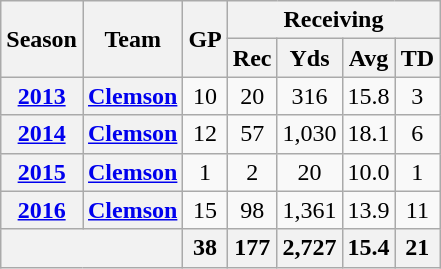<table class="wikitable" style="text-align:center;">
<tr>
<th rowspan="2">Season</th>
<th rowspan="2">Team</th>
<th rowspan="2">GP</th>
<th colspan="4">Receiving</th>
</tr>
<tr>
<th>Rec</th>
<th>Yds</th>
<th>Avg</th>
<th>TD</th>
</tr>
<tr>
<th><a href='#'>2013</a></th>
<th><a href='#'>Clemson</a></th>
<td>10</td>
<td>20</td>
<td>316</td>
<td>15.8</td>
<td>3</td>
</tr>
<tr>
<th><a href='#'>2014</a></th>
<th><a href='#'>Clemson</a></th>
<td>12</td>
<td>57</td>
<td>1,030</td>
<td>18.1</td>
<td>6</td>
</tr>
<tr>
<th><a href='#'>2015</a></th>
<th><a href='#'>Clemson</a></th>
<td>1</td>
<td>2</td>
<td>20</td>
<td>10.0</td>
<td>1</td>
</tr>
<tr>
<th><a href='#'>2016</a></th>
<th><a href='#'>Clemson</a></th>
<td>15</td>
<td>98</td>
<td>1,361</td>
<td>13.9</td>
<td>11</td>
</tr>
<tr>
<th colspan="2"></th>
<th>38</th>
<th>177</th>
<th>2,727</th>
<th>15.4</th>
<th>21</th>
</tr>
</table>
